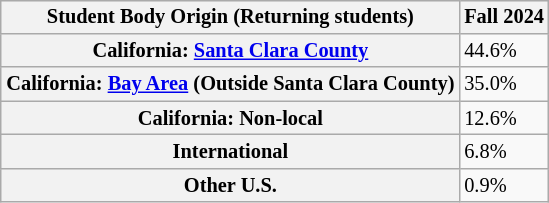<table class="wikitable" style="text-align:left; float:right; font-size:85%; clear:right; margin-left:1em;"  class="wikitable">
<tr>
<th>Student Body Origin (Returning students)</th>
<th>Fall 2024</th>
</tr>
<tr>
<th>California: <a href='#'>Santa Clara County</a></th>
<td>44.6%</td>
</tr>
<tr>
<th>California: <a href='#'>Bay Area</a> (Outside Santa Clara County)</th>
<td>35.0%</td>
</tr>
<tr>
<th>California: Non-local</th>
<td>12.6%</td>
</tr>
<tr>
<th>International</th>
<td>6.8%</td>
</tr>
<tr>
<th>Other U.S.</th>
<td>0.9%</td>
</tr>
</table>
